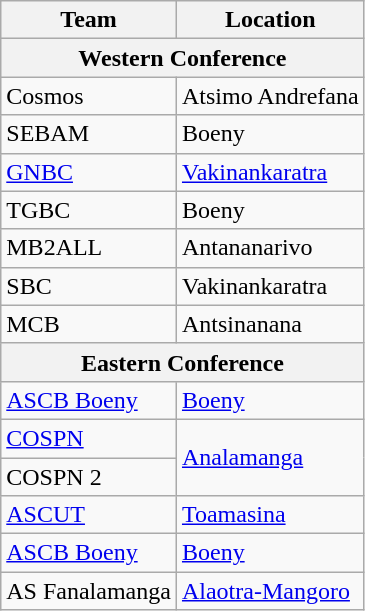<table class="wikitable">
<tr>
<th>Team</th>
<th>Location</th>
</tr>
<tr>
<th colspan="2"><strong>Western Conference</strong></th>
</tr>
<tr>
<td>Cosmos</td>
<td>Atsimo Andrefana</td>
</tr>
<tr>
<td>SEBAM</td>
<td>Boeny</td>
</tr>
<tr>
<td><a href='#'>GNBC</a></td>
<td><a href='#'>Vakinankaratra</a></td>
</tr>
<tr>
<td>TGBC</td>
<td>Boeny</td>
</tr>
<tr>
<td>MB2ALL</td>
<td>Antananarivo</td>
</tr>
<tr>
<td>SBC</td>
<td>Vakinankaratra</td>
</tr>
<tr>
<td>MCB</td>
<td>Antsinanana</td>
</tr>
<tr>
<th colspan="2"><strong>Eastern Conference</strong></th>
</tr>
<tr>
<td><a href='#'>ASCB Boeny</a></td>
<td><a href='#'>Boeny</a></td>
</tr>
<tr>
<td><a href='#'>COSPN</a></td>
<td rowspan="2"><a href='#'>Analamanga</a></td>
</tr>
<tr>
<td>COSPN 2</td>
</tr>
<tr>
<td><a href='#'>ASCUT</a></td>
<td><a href='#'>Toamasina</a></td>
</tr>
<tr>
<td><a href='#'>ASCB Boeny</a></td>
<td><a href='#'>Boeny</a></td>
</tr>
<tr>
<td>AS Fanalamanga</td>
<td><a href='#'>Alaotra-Mangoro</a></td>
</tr>
</table>
